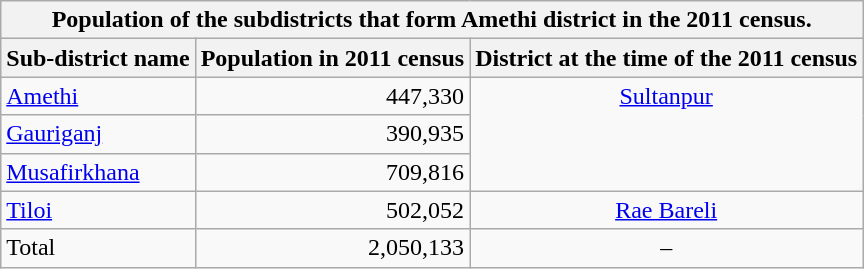<table class="wikitable sortable mw-collapsible">
<tr>
<th colspan="3">Population of the subdistricts that form Amethi district in the 2011 census.</th>
</tr>
<tr>
<th>Sub-district name</th>
<th>Population in 2011 census</th>
<th>District at the time of the 2011 census</th>
</tr>
<tr style="vertical-align:top;">
<td><a href='#'>Amethi</a></td>
<td style="text-align:right;">447,330</td>
<td rowspan="3" style="text-align:center;"><a href='#'>Sultanpur</a></td>
</tr>
<tr style="vertical-align:top;">
<td><a href='#'>Gauriganj</a></td>
<td style="text-align:right;">390,935</td>
</tr>
<tr style="vertical-align:top;">
<td><a href='#'>Musafirkhana</a></td>
<td style="text-align:right;">709,816</td>
</tr>
<tr style="vertical-align:top;">
<td><a href='#'>Tiloi</a></td>
<td style="text-align:right;">502,052</td>
<td style="text-align:center;"><a href='#'>Rae Bareli</a></td>
</tr>
<tr class="sortbottom" valign="top">
<td>Total</td>
<td style="text-align:right;">2,050,133</td>
<td style="text-align:center;">–</td>
</tr>
</table>
